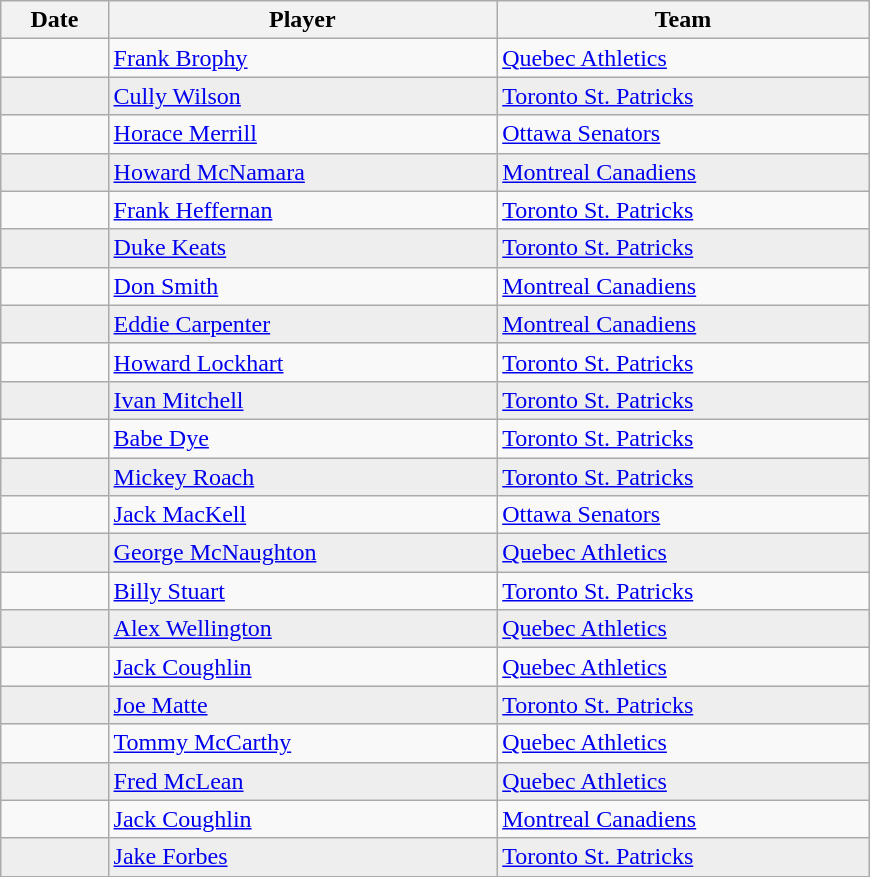<table class="wikitable sortable" style="border:1px solid #999; width:580px;">
<tr>
<th>Date</th>
<th>Player</th>
<th>Team</th>
</tr>
<tr>
<td></td>
<td><a href='#'>Frank Brophy</a></td>
<td><a href='#'>Quebec Athletics</a></td>
</tr>
<tr style="background:#eee;">
<td></td>
<td><a href='#'>Cully Wilson</a></td>
<td><a href='#'>Toronto St. Patricks</a></td>
</tr>
<tr>
<td></td>
<td><a href='#'>Horace Merrill</a></td>
<td><a href='#'> Ottawa Senators</a></td>
</tr>
<tr style="background:#eee;">
<td></td>
<td><a href='#'>Howard McNamara</a></td>
<td><a href='#'>Montreal Canadiens</a></td>
</tr>
<tr>
<td></td>
<td><a href='#'>Frank Heffernan</a></td>
<td><a href='#'>Toronto St. Patricks</a></td>
</tr>
<tr style="background:#eee;">
<td></td>
<td><a href='#'>Duke Keats</a></td>
<td><a href='#'>Toronto St. Patricks</a></td>
</tr>
<tr>
<td></td>
<td><a href='#'> Don Smith</a></td>
<td><a href='#'>Montreal Canadiens</a></td>
</tr>
<tr style="background:#eee;">
<td></td>
<td><a href='#'>Eddie Carpenter</a></td>
<td><a href='#'>Montreal Canadiens</a></td>
</tr>
<tr>
<td></td>
<td><a href='#'>Howard Lockhart</a></td>
<td><a href='#'>Toronto St. Patricks</a></td>
</tr>
<tr style="background:#eee;">
<td></td>
<td><a href='#'>Ivan Mitchell</a></td>
<td><a href='#'>Toronto St. Patricks</a></td>
</tr>
<tr>
<td></td>
<td><a href='#'>Babe Dye</a></td>
<td><a href='#'>Toronto St. Patricks</a></td>
</tr>
<tr style="background:#eee;">
<td></td>
<td><a href='#'>Mickey Roach</a></td>
<td><a href='#'>Toronto St. Patricks</a></td>
</tr>
<tr>
<td></td>
<td><a href='#'>Jack MacKell</a></td>
<td><a href='#'> Ottawa Senators</a></td>
</tr>
<tr style="background:#eee;">
<td></td>
<td><a href='#'>George McNaughton</a></td>
<td><a href='#'>Quebec Athletics</a></td>
</tr>
<tr>
<td></td>
<td><a href='#'>Billy Stuart</a></td>
<td><a href='#'>Toronto St. Patricks</a></td>
</tr>
<tr style="background:#eee;">
<td></td>
<td><a href='#'>Alex Wellington</a></td>
<td><a href='#'>Quebec Athletics</a></td>
</tr>
<tr>
<td></td>
<td><a href='#'> Jack Coughlin</a></td>
<td><a href='#'>Quebec Athletics</a></td>
</tr>
<tr style="background:#eee;">
<td></td>
<td><a href='#'> Joe Matte</a></td>
<td><a href='#'>Toronto St. Patricks</a></td>
</tr>
<tr>
<td></td>
<td><a href='#'> Tommy McCarthy</a></td>
<td><a href='#'>Quebec Athletics</a></td>
</tr>
<tr style="background:#eee;">
<td></td>
<td><a href='#'>Fred McLean</a></td>
<td><a href='#'>Quebec Athletics</a></td>
</tr>
<tr>
<td></td>
<td><a href='#'> Jack Coughlin</a></td>
<td><a href='#'>Montreal Canadiens</a></td>
</tr>
<tr style="background:#eee;">
<td></td>
<td><a href='#'> Jake Forbes</a></td>
<td><a href='#'>Toronto St. Patricks</a></td>
</tr>
</table>
